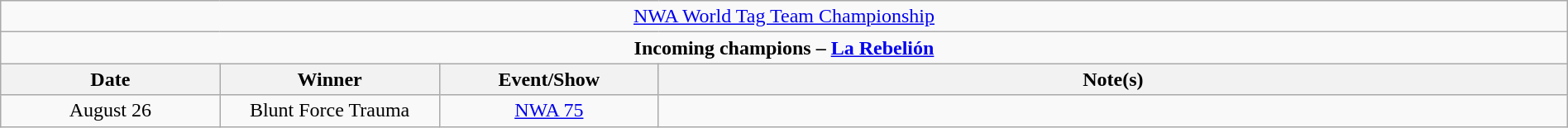<table class="wikitable" style="text-align:center; width:100%;">
<tr>
<td colspan="5" style="text-align: center;"><a href='#'>NWA World Tag Team Championship</a></td>
</tr>
<tr>
<td colspan="5" style="text-align: center;"><strong>Incoming champions – <a href='#'>La Rebelión</a> </strong></td>
</tr>
<tr>
<th width=14%>Date</th>
<th width=14%>Winner</th>
<th width=14%>Event/Show</th>
<th width=58%>Note(s)</th>
</tr>
<tr>
<td>August 26</td>
<td>Blunt Force Trauma<br></td>
<td><a href='#'>NWA 75</a><br></td>
<td></td>
</tr>
</table>
